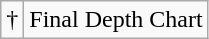<table class="wikitable">
<tr>
<td>†</td>
<td>Final Depth Chart</td>
</tr>
</table>
